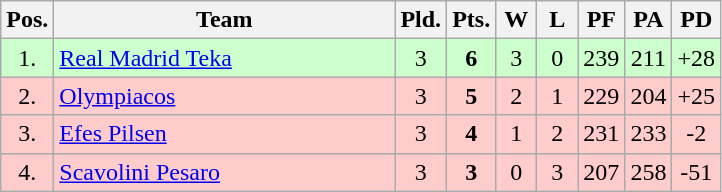<table class="wikitable" style="text-align:center">
<tr>
<th width=15>Pos.</th>
<th width=220>Team</th>
<th width=20>Pld.</th>
<th width=20>Pts.</th>
<th width=20>W</th>
<th width=20>L</th>
<th width=20>PF</th>
<th width=20>PA</th>
<th width=20>PD</th>
</tr>
<tr style="background: #ccffcc;">
<td>1.</td>
<td align=left> <a href='#'>Real Madrid Teka</a></td>
<td>3</td>
<td><strong>6</strong></td>
<td>3</td>
<td>0</td>
<td>239</td>
<td>211</td>
<td>+28</td>
</tr>
<tr style="background:#ffcccc;">
<td>2.</td>
<td align=left> <a href='#'>Olympiacos</a></td>
<td>3</td>
<td><strong>5</strong></td>
<td>2</td>
<td>1</td>
<td>229</td>
<td>204</td>
<td>+25</td>
</tr>
<tr style="background:#ffcccc;">
<td>3.</td>
<td align=left> <a href='#'>Efes Pilsen</a></td>
<td>3</td>
<td><strong>4</strong></td>
<td>1</td>
<td>2</td>
<td>231</td>
<td>233</td>
<td>-2</td>
</tr>
<tr style="background:#ffcccc;">
<td>4.</td>
<td align=left> <a href='#'>Scavolini Pesaro</a></td>
<td>3</td>
<td><strong>3</strong></td>
<td>0</td>
<td>3</td>
<td>207</td>
<td>258</td>
<td>-51</td>
</tr>
</table>
